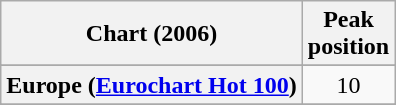<table class="wikitable sortable plainrowheaders" style="text-align:center">
<tr>
<th>Chart (2006)</th>
<th>Peak<br>position</th>
</tr>
<tr>
</tr>
<tr>
</tr>
<tr>
</tr>
<tr>
<th scope="row">Europe (<a href='#'>Eurochart Hot 100</a>)</th>
<td>10</td>
</tr>
<tr>
</tr>
<tr>
</tr>
<tr>
</tr>
<tr>
</tr>
<tr>
</tr>
<tr>
</tr>
<tr>
</tr>
</table>
